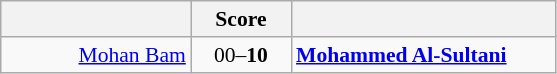<table class="wikitable" style="text-align: center; font-size:90% ">
<tr>
<th align="right" width="120"></th>
<th width="60">Score</th>
<th align="left" width="170"></th>
</tr>
<tr>
<td align=right><a href='#'>Mohan Bam</a> </td>
<td align=center>00–<strong>10</strong></td>
<td align=left> <strong><a href='#'>Mohammed Al-Sultani</a></strong></td>
</tr>
</table>
